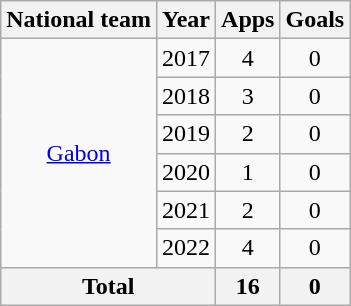<table class="wikitable" style="text-align: center;">
<tr>
<th>National team</th>
<th>Year</th>
<th>Apps</th>
<th>Goals</th>
</tr>
<tr>
<td rowspan="6"><a href='#'>Gabon</a></td>
<td>2017</td>
<td>4</td>
<td>0</td>
</tr>
<tr>
<td>2018</td>
<td>3</td>
<td>0</td>
</tr>
<tr>
<td>2019</td>
<td>2</td>
<td>0</td>
</tr>
<tr>
<td>2020</td>
<td>1</td>
<td>0</td>
</tr>
<tr>
<td>2021</td>
<td>2</td>
<td>0</td>
</tr>
<tr>
<td>2022</td>
<td>4</td>
<td>0</td>
</tr>
<tr>
<th colspan="2">Total</th>
<th>16</th>
<th>0</th>
</tr>
</table>
